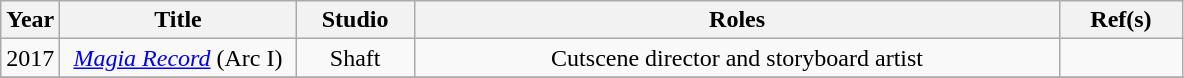<table class="wikitable sortable" style="text-align:center; margin=auto; ">
<tr>
<th scope="col" width=5%>Year</th>
<th scope="col" width=20%>Title</th>
<th scope="col" width=10%>Studio</th>
<th scope="col" class="unsortable">Roles</th>
<th scope="col" class="unsortable">Ref(s)</th>
</tr>
<tr>
<td>2017</td>
<td><em><a href='#'>Magia Record</a></em> (Arc I)</td>
<td>Shaft</td>
<td>Cutscene director and storyboard artist</td>
<td></td>
</tr>
<tr>
</tr>
</table>
